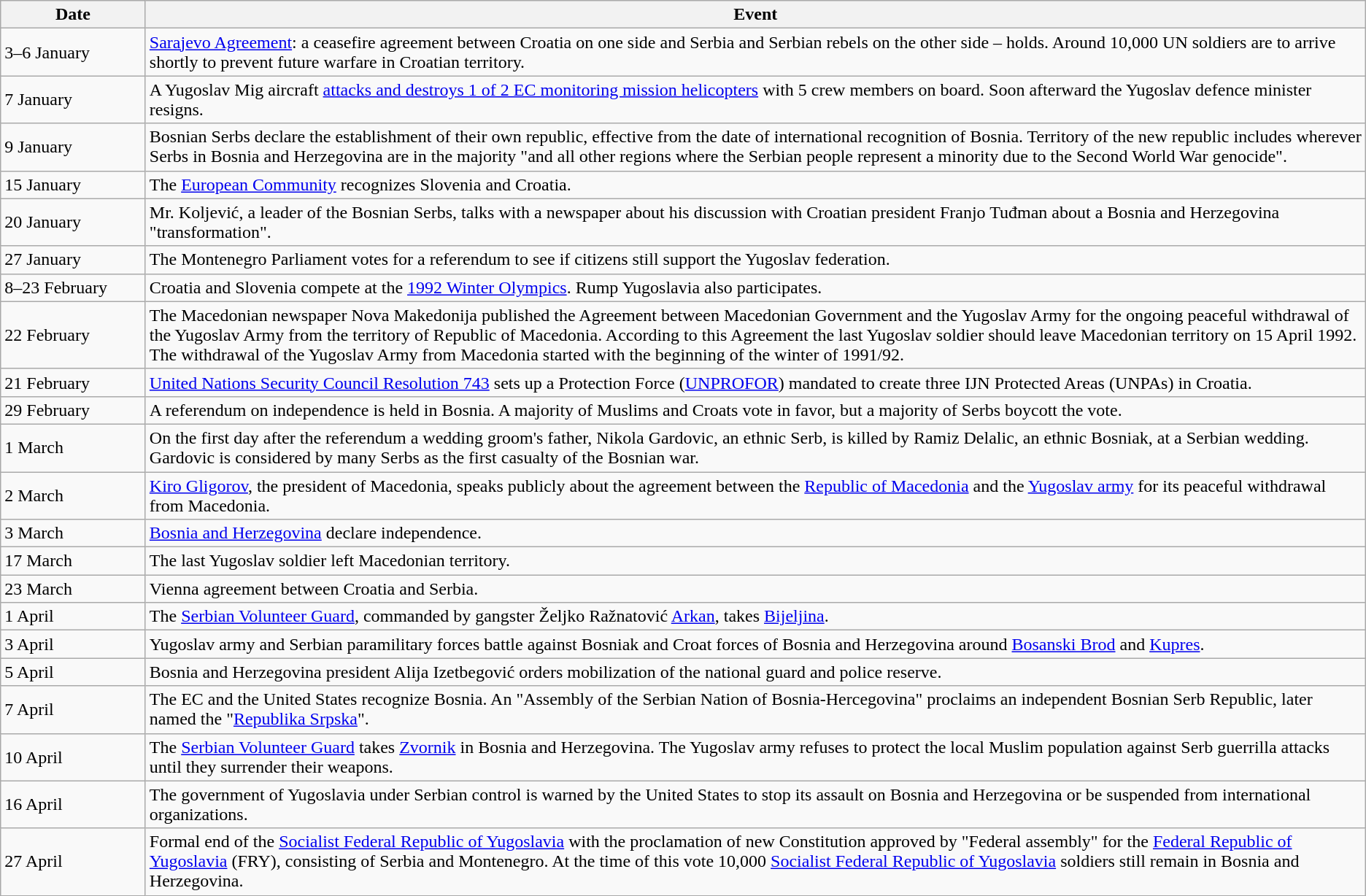<table class="wikitable">
<tr>
<th width="125">Date</th>
<th>Event</th>
</tr>
<tr>
<td>3–6 January</td>
<td><a href='#'>Sarajevo Agreement</a>: a ceasefire agreement between Croatia on one side and Serbia and Serbian rebels on the other side – holds. Around 10,000 UN soldiers are to arrive shortly to prevent future warfare in Croatian territory.</td>
</tr>
<tr>
<td>7 January</td>
<td>A Yugoslav Mig aircraft <a href='#'>attacks and destroys 1 of 2 EC monitoring mission helicopters</a> with 5 crew members on board. Soon afterward the Yugoslav defence minister resigns.</td>
</tr>
<tr>
<td>9 January</td>
<td>Bosnian Serbs declare the establishment of their own republic, effective from the date of international recognition of Bosnia. Territory of the new republic includes wherever Serbs in Bosnia and Herzegovina are in the majority "and all other regions where the Serbian people represent a minority due to the Second World War genocide".</td>
</tr>
<tr>
<td>15 January</td>
<td>The <a href='#'>European Community</a> recognizes Slovenia and Croatia.</td>
</tr>
<tr>
<td>20 January</td>
<td>Mr. Koljević, a leader of the Bosnian Serbs, talks with a newspaper about his discussion with Croatian president Franjo Tuđman about a Bosnia and Herzegovina "transformation".</td>
</tr>
<tr>
<td>27 January</td>
<td>The Montenegro Parliament votes for a referendum to see if citizens still support the Yugoslav federation.</td>
</tr>
<tr>
<td>8–23 February</td>
<td>Croatia and Slovenia compete at the <a href='#'>1992 Winter Olympics</a>. Rump Yugoslavia also participates.</td>
</tr>
<tr>
<td>22 February</td>
<td>The Macedonian newspaper Nova Makedonija published the Agreement between Macedonian Government and the Yugoslav Army for the ongoing peaceful withdrawal of the Yugoslav Army from the territory of Republic of Macedonia. According to this Agreement the last Yugoslav soldier should leave Macedonian territory on 15 April 1992. The withdrawal of the Yugoslav Army from Macedonia started with the beginning of the winter of 1991/92.</td>
</tr>
<tr>
<td>21 February</td>
<td><a href='#'>United Nations Security Council Resolution 743</a> sets up a Protection Force (<a href='#'>UNPROFOR</a>) mandated to create three IJN Protected Areas (UNPAs) in Croatia.</td>
</tr>
<tr>
<td>29 February</td>
<td>A referendum on independence is held in Bosnia. A majority of Muslims and Croats vote in favor, but a majority of Serbs boycott the vote.</td>
</tr>
<tr>
<td>1 March</td>
<td>On the first day after the referendum a wedding groom's father, Nikola Gardovic, an ethnic Serb, is killed by Ramiz Delalic, an ethnic Bosniak, at a Serbian wedding. Gardovic is considered by many Serbs as the first casualty of the Bosnian war.</td>
</tr>
<tr>
<td>2 March</td>
<td><a href='#'>Kiro Gligorov</a>, the president of Macedonia, speaks publicly about the agreement between the <a href='#'>Republic of Macedonia</a> and the <a href='#'>Yugoslav army</a> for its peaceful withdrawal from Macedonia.</td>
</tr>
<tr>
<td>3 March</td>
<td><a href='#'>Bosnia and Herzegovina</a> declare independence.</td>
</tr>
<tr>
<td>17 March</td>
<td>The last Yugoslav soldier left Macedonian territory.</td>
</tr>
<tr>
<td>23 March</td>
<td>Vienna agreement between Croatia and Serbia.</td>
</tr>
<tr>
<td>1 April</td>
<td>The <a href='#'>Serbian Volunteer Guard</a>, commanded by gangster Željko Ražnatović <a href='#'>Arkan</a>, takes <a href='#'>Bijeljina</a>.</td>
</tr>
<tr>
<td>3 April</td>
<td>Yugoslav army and Serbian paramilitary forces battle against Bosniak and Croat forces of Bosnia and Herzegovina around <a href='#'>Bosanski Brod</a> and <a href='#'>Kupres</a>.</td>
</tr>
<tr>
<td>5 April</td>
<td>Bosnia and Herzegovina president Alija Izetbegović orders mobilization of the national guard and police reserve.</td>
</tr>
<tr>
<td>7 April</td>
<td>The EC and the United States recognize Bosnia. An "Assembly of the Serbian Nation of Bosnia-Hercegovina" proclaims an independent Bosnian Serb Republic, later named the "<a href='#'>Republika Srpska</a>".</td>
</tr>
<tr>
<td>10 April</td>
<td>The <a href='#'>Serbian Volunteer Guard</a> takes <a href='#'>Zvornik</a> in Bosnia and Herzegovina. The Yugoslav army refuses to protect the local Muslim population against Serb guerrilla attacks until they surrender their weapons.</td>
</tr>
<tr>
<td>16 April</td>
<td>The government of Yugoslavia under Serbian control is warned by the United States to stop its assault on Bosnia and Herzegovina or be suspended from international organizations.</td>
</tr>
<tr>
<td>27 April</td>
<td>Formal end of the <a href='#'>Socialist Federal Republic of Yugoslavia</a> with the proclamation of new Constitution approved by "Federal assembly" for the <a href='#'>Federal Republic of Yugoslavia</a> (FRY), consisting of Serbia and Montenegro. At the time of this vote 10,000 <a href='#'>Socialist Federal Republic of Yugoslavia</a> soldiers still remain in Bosnia and Herzegovina.</td>
</tr>
</table>
